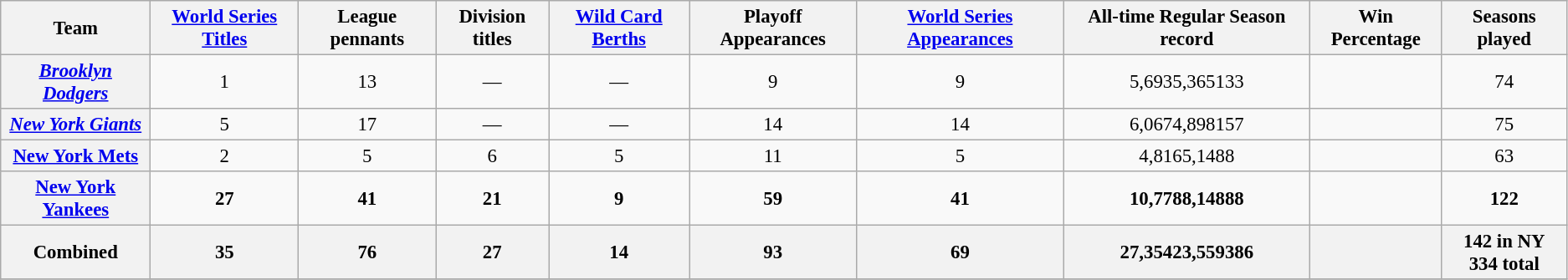<table class="wikitable" style="text-align:center;font-size:95%">
<tr>
<th>Team</th>
<th><a href='#'>World Series Titles</a></th>
<th>League pennants</th>
<th>Division titles</th>
<th><a href='#'>Wild Card Berths</a></th>
<th>Playoff Appearances</th>
<th><a href='#'>World Series Appearances</a></th>
<th>All-time Regular Season record</th>
<th>Win Percentage</th>
<th>Seasons played</th>
</tr>
<tr>
<th><em><a href='#'>Brooklyn Dodgers</a></em></th>
<td>1</td>
<td>13</td>
<td>—</td>
<td>—</td>
<td>9</td>
<td>9</td>
<td>5,6935,365133</td>
<td></td>
<td>74</td>
</tr>
<tr>
<th><em><a href='#'>New York Giants</a></em></th>
<td>5</td>
<td>17</td>
<td>—</td>
<td>—</td>
<td>14</td>
<td>14</td>
<td>6,0674,898157</td>
<td></td>
<td>75</td>
</tr>
<tr>
<th><a href='#'>New York Mets</a></th>
<td>2</td>
<td>5</td>
<td>6</td>
<td>5</td>
<td>11</td>
<td>5</td>
<td>4,8165,1488</td>
<td></td>
<td>63</td>
</tr>
<tr>
<th><a href='#'>New York Yankees</a></th>
<td><strong>27</strong></td>
<td><strong>41</strong></td>
<td><strong>21</strong></td>
<td><strong>9</strong></td>
<td><strong>59</strong></td>
<td><strong>41</strong></td>
<td><strong>10,7788,14888</strong></td>
<td><strong></strong></td>
<td><strong>122</strong></td>
</tr>
<tr>
<th>Combined</th>
<th>35</th>
<th>76</th>
<th>27</th>
<th>14</th>
<th>93</th>
<th>69</th>
<th>27,35423,559386</th>
<th></th>
<th>142 in NY <br>334 total</th>
</tr>
<tr>
</tr>
</table>
